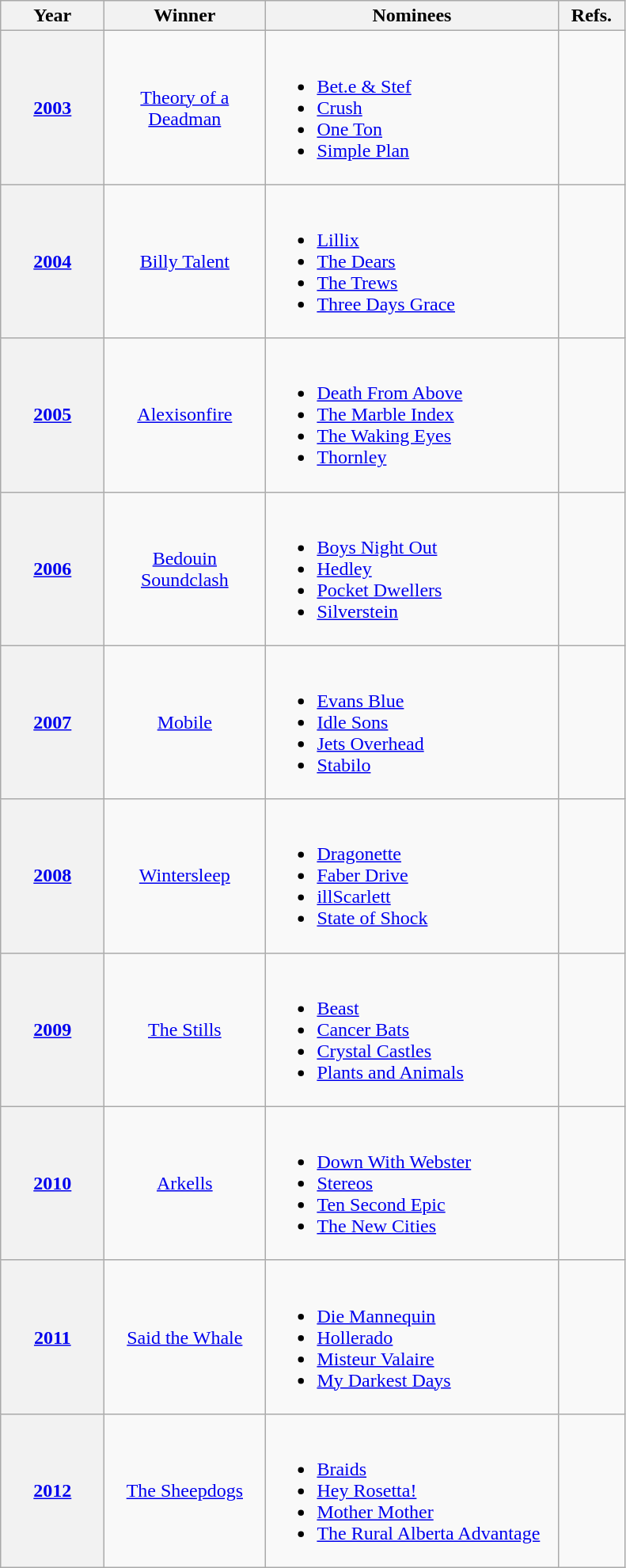<table class="wikitable sortable">
<tr>
<th scope="col" style="width:5em;">Year</th>
<th scope="col" style="width:8em;">Winner</th>
<th scope="col" style="width:15em;" class="unsortable">Nominees</th>
<th scope="col" style="width:3em;" class="unsortable">Refs.</th>
</tr>
<tr>
<th scope="row"><a href='#'>2003</a></th>
<td align="center"><a href='#'>Theory of a Deadman</a></td>
<td><br><ul><li><a href='#'>Bet.e & Stef</a></li><li><a href='#'>Crush</a></li><li><a href='#'>One Ton</a></li><li><a href='#'>Simple Plan</a></li></ul></td>
<td align="center"></td>
</tr>
<tr>
<th scope="row"><a href='#'>2004</a></th>
<td align="center"><a href='#'>Billy Talent</a></td>
<td><br><ul><li><a href='#'>Lillix</a></li><li><a href='#'>The Dears</a></li><li><a href='#'>The Trews</a></li><li><a href='#'>Three Days Grace</a></li></ul></td>
<td align="center"></td>
</tr>
<tr>
<th scope="row"><a href='#'>2005</a></th>
<td align="center"><a href='#'>Alexisonfire</a></td>
<td><br><ul><li><a href='#'>Death From Above</a></li><li><a href='#'>The Marble Index</a></li><li><a href='#'>The Waking Eyes</a></li><li><a href='#'>Thornley</a></li></ul></td>
<td align="center"></td>
</tr>
<tr>
<th scope="row"><a href='#'>2006</a></th>
<td align="center"><a href='#'>Bedouin Soundclash</a></td>
<td><br><ul><li><a href='#'>Boys Night Out</a></li><li><a href='#'>Hedley</a></li><li><a href='#'>Pocket Dwellers</a></li><li><a href='#'>Silverstein</a></li></ul></td>
<td align="center"></td>
</tr>
<tr>
<th scope="row"><a href='#'>2007</a></th>
<td align="center"><a href='#'>Mobile</a></td>
<td><br><ul><li><a href='#'>Evans Blue</a></li><li><a href='#'>Idle Sons</a></li><li><a href='#'>Jets Overhead</a></li><li><a href='#'>Stabilo</a></li></ul></td>
<td align="center"></td>
</tr>
<tr>
<th scope="row"><a href='#'>2008</a></th>
<td align="center"><a href='#'>Wintersleep</a></td>
<td><br><ul><li><a href='#'>Dragonette</a></li><li><a href='#'>Faber Drive</a></li><li><a href='#'>illScarlett</a></li><li><a href='#'>State of Shock</a></li></ul></td>
<td align="center"></td>
</tr>
<tr>
<th scope="row"><a href='#'>2009</a></th>
<td align="center"><a href='#'>The Stills</a></td>
<td><br><ul><li><a href='#'>Beast</a></li><li><a href='#'>Cancer Bats</a></li><li><a href='#'>Crystal Castles</a></li><li><a href='#'>Plants and Animals</a></li></ul></td>
<td align="center"></td>
</tr>
<tr>
<th scope="row"><a href='#'>2010</a></th>
<td align="center"><a href='#'>Arkells</a></td>
<td><br><ul><li><a href='#'>Down With Webster</a></li><li><a href='#'>Stereos</a></li><li><a href='#'>Ten Second Epic</a></li><li><a href='#'>The New Cities</a></li></ul></td>
<td align="center"></td>
</tr>
<tr>
<th scope="row"><a href='#'>2011</a></th>
<td align="center"><a href='#'>Said the Whale</a></td>
<td><br><ul><li><a href='#'>Die Mannequin</a></li><li><a href='#'>Hollerado</a></li><li><a href='#'>Misteur Valaire</a></li><li><a href='#'>My Darkest Days</a></li></ul></td>
<td align="center"></td>
</tr>
<tr>
<th scope="row"><a href='#'>2012</a></th>
<td align="center"><a href='#'>The Sheepdogs</a></td>
<td><br><ul><li><a href='#'>Braids</a></li><li><a href='#'>Hey Rosetta!</a></li><li><a href='#'>Mother Mother</a></li><li><a href='#'>The Rural Alberta Advantage</a></li></ul></td>
<td align="center"></td>
</tr>
</table>
